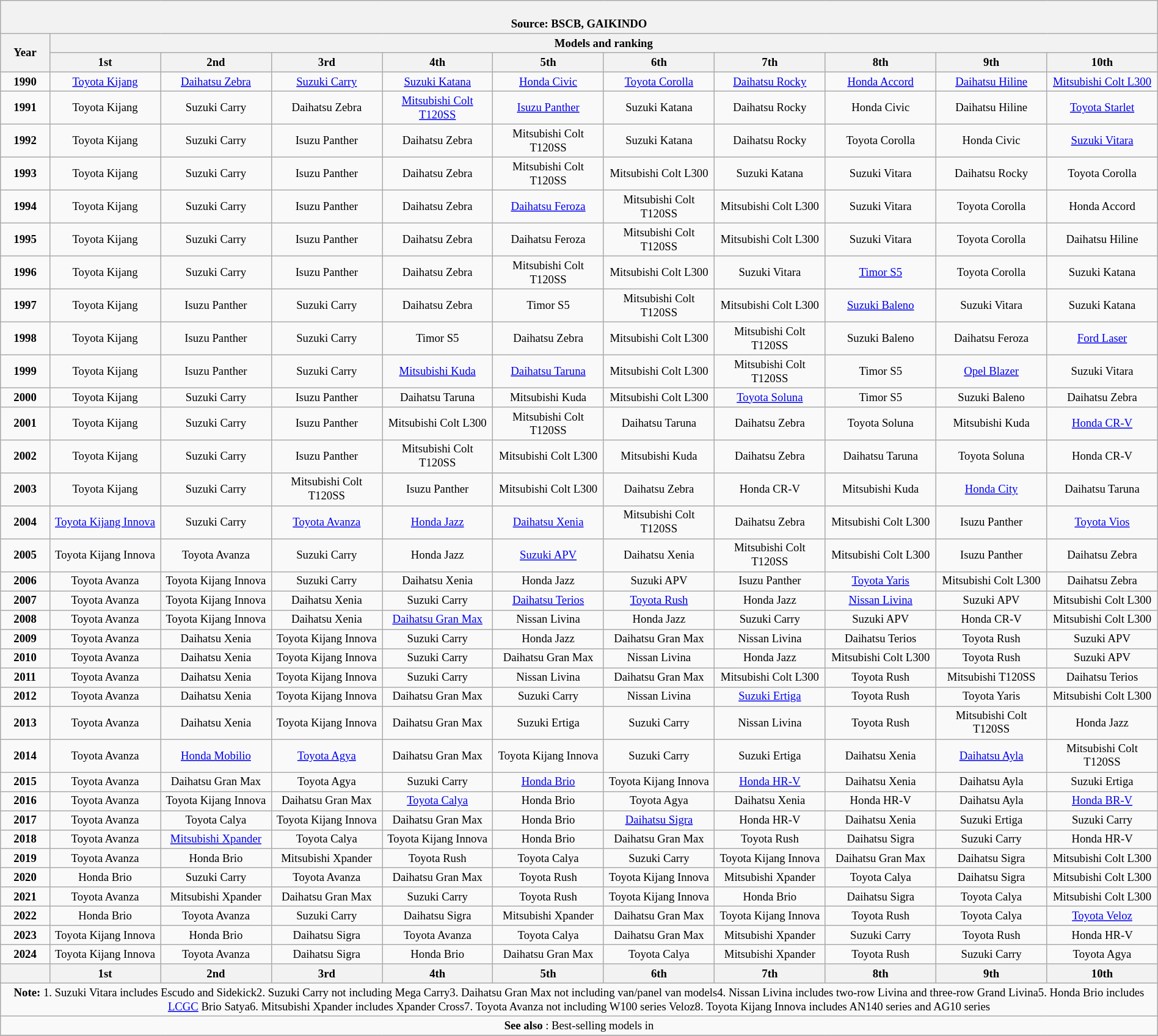<table class="wikitable" align="left" style="text-align: center; width:100%; font-size:78%;">
<tr>
<th colspan="11"><br>Source: BSCB, GAIKINDO</th>
</tr>
<tr>
<th rowspan="2" style="width:4%;">Year</th>
<th colspan="10" style="width:90%;">Models and ranking</th>
</tr>
<tr>
<th style="width:9%;">1st</th>
<th style="width:9%;">2nd</th>
<th style="width:9%;">3rd</th>
<th style="width:9%;">4th</th>
<th style="width:9%;">5th</th>
<th style="width:9%;">6th</th>
<th style="width:9%;">7th</th>
<th style="width:9%;">8th</th>
<th style="width:9%;">9th</th>
<th style="width:9%;">10th</th>
</tr>
<tr>
<td><strong>1990</strong></td>
<td><a href='#'>Toyota Kijang</a></td>
<td><a href='#'>Daihatsu Zebra</a></td>
<td><a href='#'>Suzuki Carry</a></td>
<td><a href='#'>Suzuki Katana</a></td>
<td><a href='#'>Honda Civic</a></td>
<td><a href='#'>Toyota Corolla</a></td>
<td><a href='#'>Daihatsu Rocky</a></td>
<td><a href='#'>Honda Accord</a></td>
<td><a href='#'>Daihatsu Hiline</a></td>
<td><a href='#'>Mitsubishi Colt L300</a></td>
</tr>
<tr>
<td><strong>1991</strong></td>
<td>Toyota Kijang</td>
<td>Suzuki Carry</td>
<td>Daihatsu Zebra</td>
<td><a href='#'>Mitsubishi Colt T120SS</a></td>
<td><a href='#'>Isuzu Panther</a></td>
<td>Suzuki Katana</td>
<td>Daihatsu Rocky</td>
<td>Honda Civic</td>
<td>Daihatsu Hiline</td>
<td><a href='#'>Toyota Starlet</a></td>
</tr>
<tr>
<td><strong>1992</strong></td>
<td>Toyota Kijang</td>
<td>Suzuki Carry</td>
<td>Isuzu Panther</td>
<td>Daihatsu Zebra</td>
<td>Mitsubishi Colt T120SS</td>
<td>Suzuki Katana</td>
<td>Daihatsu Rocky</td>
<td>Toyota Corolla</td>
<td>Honda Civic</td>
<td><a href='#'>Suzuki Vitara</a></td>
</tr>
<tr>
<td><strong>1993</strong></td>
<td>Toyota Kijang</td>
<td>Suzuki Carry</td>
<td>Isuzu Panther</td>
<td>Daihatsu Zebra</td>
<td>Mitsubishi Colt T120SS</td>
<td>Mitsubishi Colt L300</td>
<td>Suzuki Katana</td>
<td>Suzuki Vitara</td>
<td>Daihatsu Rocky</td>
<td>Toyota Corolla</td>
</tr>
<tr>
<td><strong>1994</strong></td>
<td>Toyota Kijang</td>
<td>Suzuki Carry</td>
<td>Isuzu Panther</td>
<td>Daihatsu Zebra</td>
<td><a href='#'>Daihatsu Feroza</a></td>
<td>Mitsubishi Colt T120SS</td>
<td>Mitsubishi Colt L300</td>
<td>Suzuki Vitara</td>
<td>Toyota Corolla</td>
<td>Honda Accord</td>
</tr>
<tr>
<td><strong>1995</strong></td>
<td>Toyota Kijang</td>
<td>Suzuki Carry</td>
<td>Isuzu Panther</td>
<td>Daihatsu Zebra</td>
<td>Daihatsu Feroza</td>
<td>Mitsubishi Colt T120SS</td>
<td>Mitsubishi Colt L300</td>
<td>Suzuki Vitara</td>
<td>Toyota Corolla</td>
<td>Daihatsu Hiline</td>
</tr>
<tr>
<td><strong>1996</strong></td>
<td>Toyota Kijang</td>
<td>Suzuki Carry</td>
<td>Isuzu Panther</td>
<td>Daihatsu Zebra</td>
<td>Mitsubishi Colt T120SS</td>
<td>Mitsubishi Colt L300</td>
<td>Suzuki Vitara</td>
<td><a href='#'>Timor S5</a></td>
<td>Toyota Corolla</td>
<td>Suzuki Katana</td>
</tr>
<tr>
<td><strong>1997</strong></td>
<td>Toyota Kijang</td>
<td>Isuzu Panther</td>
<td>Suzuki Carry</td>
<td>Daihatsu Zebra</td>
<td>Timor S5</td>
<td>Mitsubishi Colt T120SS</td>
<td>Mitsubishi Colt L300</td>
<td><a href='#'>Suzuki Baleno</a></td>
<td>Suzuki Vitara</td>
<td>Suzuki Katana</td>
</tr>
<tr>
<td><strong>1998</strong></td>
<td>Toyota Kijang</td>
<td>Isuzu Panther</td>
<td>Suzuki Carry</td>
<td>Timor S5</td>
<td>Daihatsu Zebra</td>
<td>Mitsubishi Colt L300</td>
<td>Mitsubishi Colt T120SS</td>
<td>Suzuki Baleno</td>
<td>Daihatsu Feroza</td>
<td><a href='#'>Ford Laser</a></td>
</tr>
<tr>
<td><strong>1999</strong></td>
<td>Toyota Kijang</td>
<td>Isuzu Panther</td>
<td>Suzuki Carry</td>
<td><a href='#'>Mitsubishi Kuda</a></td>
<td><a href='#'>Daihatsu Taruna</a></td>
<td>Mitsubishi Colt L300</td>
<td>Mitsubishi Colt T120SS</td>
<td>Timor S5</td>
<td><a href='#'>Opel Blazer</a></td>
<td>Suzuki Vitara</td>
</tr>
<tr>
<td><strong>2000</strong></td>
<td>Toyota Kijang</td>
<td>Suzuki Carry</td>
<td>Isuzu Panther</td>
<td>Daihatsu Taruna</td>
<td>Mitsubishi Kuda</td>
<td>Mitsubishi Colt L300</td>
<td><a href='#'>Toyota Soluna</a></td>
<td>Timor S5</td>
<td>Suzuki Baleno</td>
<td>Daihatsu Zebra</td>
</tr>
<tr>
<td><strong>2001</strong></td>
<td>Toyota Kijang</td>
<td>Suzuki Carry</td>
<td>Isuzu Panther</td>
<td>Mitsubishi Colt L300</td>
<td>Mitsubishi Colt T120SS</td>
<td>Daihatsu Taruna</td>
<td>Daihatsu Zebra</td>
<td>Toyota Soluna</td>
<td>Mitsubishi Kuda</td>
<td><a href='#'>Honda CR-V</a></td>
</tr>
<tr>
<td><strong>2002</strong></td>
<td>Toyota Kijang</td>
<td>Suzuki Carry</td>
<td>Isuzu Panther</td>
<td>Mitsubishi Colt T120SS</td>
<td>Mitsubishi Colt L300</td>
<td>Mitsubishi Kuda</td>
<td>Daihatsu Zebra</td>
<td>Daihatsu Taruna</td>
<td>Toyota Soluna</td>
<td>Honda CR-V</td>
</tr>
<tr>
<td><strong>2003</strong></td>
<td>Toyota Kijang</td>
<td>Suzuki Carry</td>
<td>Mitsubishi Colt T120SS</td>
<td>Isuzu Panther</td>
<td>Mitsubishi Colt L300</td>
<td>Daihatsu Zebra</td>
<td>Honda CR-V</td>
<td>Mitsubishi Kuda</td>
<td><a href='#'>Honda City</a></td>
<td>Daihatsu Taruna</td>
</tr>
<tr>
<td><strong>2004</strong></td>
<td><a href='#'>Toyota Kijang Innova</a></td>
<td>Suzuki Carry</td>
<td><a href='#'>Toyota Avanza</a></td>
<td><a href='#'>Honda Jazz</a></td>
<td><a href='#'>Daihatsu Xenia</a></td>
<td>Mitsubishi Colt T120SS</td>
<td>Daihatsu Zebra</td>
<td>Mitsubishi Colt L300</td>
<td>Isuzu Panther</td>
<td><a href='#'>Toyota Vios</a></td>
</tr>
<tr>
<td><strong>2005</strong></td>
<td>Toyota Kijang Innova</td>
<td>Toyota Avanza</td>
<td>Suzuki Carry</td>
<td>Honda Jazz</td>
<td><a href='#'>Suzuki APV</a></td>
<td>Daihatsu Xenia</td>
<td>Mitsubishi Colt T120SS</td>
<td>Mitsubishi Colt L300</td>
<td>Isuzu Panther</td>
<td>Daihatsu Zebra</td>
</tr>
<tr>
<td><strong>2006</strong></td>
<td>Toyota Avanza</td>
<td>Toyota Kijang Innova</td>
<td>Suzuki Carry</td>
<td>Daihatsu Xenia</td>
<td>Honda Jazz</td>
<td>Suzuki APV</td>
<td>Isuzu Panther</td>
<td><a href='#'>Toyota Yaris</a></td>
<td>Mitsubishi Colt L300</td>
<td>Daihatsu Zebra</td>
</tr>
<tr>
<td><strong>2007</strong></td>
<td>Toyota Avanza</td>
<td>Toyota Kijang Innova</td>
<td>Daihatsu Xenia</td>
<td>Suzuki Carry</td>
<td><a href='#'>Daihatsu Terios</a></td>
<td><a href='#'>Toyota Rush</a></td>
<td>Honda Jazz</td>
<td><a href='#'>Nissan Livina</a></td>
<td>Suzuki APV</td>
<td>Mitsubishi Colt L300</td>
</tr>
<tr>
<td><strong>2008</strong></td>
<td>Toyota Avanza</td>
<td>Toyota Kijang Innova</td>
<td>Daihatsu Xenia</td>
<td><a href='#'>Daihatsu Gran Max</a></td>
<td>Nissan Livina</td>
<td>Honda Jazz</td>
<td>Suzuki Carry</td>
<td>Suzuki APV</td>
<td>Honda CR-V</td>
<td>Mitsubishi Colt L300</td>
</tr>
<tr>
<td><strong>2009</strong></td>
<td>Toyota Avanza</td>
<td>Daihatsu Xenia</td>
<td>Toyota Kijang Innova</td>
<td>Suzuki Carry</td>
<td>Honda Jazz</td>
<td>Daihatsu Gran Max</td>
<td>Nissan Livina</td>
<td>Daihatsu Terios</td>
<td>Toyota Rush</td>
<td>Suzuki APV</td>
</tr>
<tr>
<td><strong>2010</strong></td>
<td>Toyota Avanza</td>
<td>Daihatsu Xenia</td>
<td>Toyota Kijang Innova</td>
<td>Suzuki Carry</td>
<td>Daihatsu Gran Max</td>
<td>Nissan Livina</td>
<td>Honda Jazz</td>
<td>Mitsubishi Colt L300</td>
<td>Toyota Rush</td>
<td>Suzuki APV</td>
</tr>
<tr>
<td><strong>2011</strong></td>
<td>Toyota Avanza</td>
<td>Daihatsu Xenia</td>
<td>Toyota Kijang Innova</td>
<td>Suzuki Carry</td>
<td>Nissan Livina</td>
<td>Daihatsu Gran Max</td>
<td>Mitsubishi Colt L300</td>
<td>Toyota Rush</td>
<td>Mitsubishi T120SS</td>
<td>Daihatsu Terios</td>
</tr>
<tr>
<td><strong>2012</strong></td>
<td>Toyota Avanza</td>
<td>Daihatsu Xenia</td>
<td>Toyota Kijang Innova</td>
<td>Daihatsu Gran Max</td>
<td>Suzuki Carry</td>
<td>Nissan Livina</td>
<td><a href='#'>Suzuki Ertiga</a></td>
<td>Toyota Rush</td>
<td>Toyota Yaris</td>
<td>Mitsubishi Colt L300</td>
</tr>
<tr>
<td><strong>2013</strong></td>
<td>Toyota Avanza</td>
<td>Daihatsu Xenia</td>
<td>Toyota Kijang Innova</td>
<td>Daihatsu Gran Max</td>
<td>Suzuki Ertiga</td>
<td>Suzuki Carry</td>
<td>Nissan Livina</td>
<td>Toyota Rush</td>
<td>Mitsubishi Colt T120SS</td>
<td>Honda Jazz</td>
</tr>
<tr>
<td><strong>2014</strong></td>
<td>Toyota Avanza</td>
<td><a href='#'>Honda Mobilio</a></td>
<td><a href='#'>Toyota Agya</a></td>
<td>Daihatsu Gran Max</td>
<td>Toyota Kijang Innova</td>
<td>Suzuki Carry</td>
<td>Suzuki Ertiga</td>
<td>Daihatsu Xenia</td>
<td><a href='#'>Daihatsu Ayla</a></td>
<td>Mitsubishi Colt T120SS</td>
</tr>
<tr>
<td><strong>2015</strong></td>
<td>Toyota Avanza</td>
<td>Daihatsu Gran Max</td>
<td>Toyota Agya</td>
<td>Suzuki Carry</td>
<td><a href='#'>Honda Brio</a></td>
<td>Toyota Kijang Innova</td>
<td><a href='#'>Honda HR-V</a></td>
<td>Daihatsu Xenia</td>
<td>Daihatsu Ayla</td>
<td>Suzuki Ertiga</td>
</tr>
<tr>
<td><strong>2016</strong></td>
<td>Toyota Avanza</td>
<td>Toyota Kijang Innova</td>
<td>Daihatsu Gran Max</td>
<td><a href='#'>Toyota Calya</a></td>
<td>Honda Brio</td>
<td>Toyota Agya</td>
<td>Daihatsu Xenia</td>
<td>Honda HR-V</td>
<td>Daihatsu Ayla</td>
<td><a href='#'>Honda BR-V</a></td>
</tr>
<tr>
<td><strong>2017</strong></td>
<td>Toyota Avanza</td>
<td>Toyota Calya</td>
<td>Toyota Kijang Innova</td>
<td>Daihatsu Gran Max</td>
<td>Honda Brio</td>
<td><a href='#'>Daihatsu Sigra</a></td>
<td>Honda HR-V</td>
<td>Daihatsu Xenia</td>
<td>Suzuki Ertiga</td>
<td>Suzuki Carry</td>
</tr>
<tr>
<td><strong>2018</strong></td>
<td>Toyota Avanza</td>
<td><a href='#'>Mitsubishi Xpander</a></td>
<td>Toyota Calya</td>
<td>Toyota Kijang Innova</td>
<td>Honda Brio</td>
<td>Daihatsu Gran Max</td>
<td>Toyota Rush</td>
<td>Daihatsu Sigra</td>
<td>Suzuki Carry</td>
<td>Honda HR-V</td>
</tr>
<tr>
<td><strong>2019</strong></td>
<td>Toyota Avanza</td>
<td>Honda Brio</td>
<td>Mitsubishi Xpander</td>
<td>Toyota Rush</td>
<td>Toyota Calya</td>
<td>Suzuki Carry</td>
<td>Toyota Kijang Innova</td>
<td>Daihatsu Gran Max</td>
<td>Daihatsu Sigra</td>
<td>Mitsubishi Colt L300</td>
</tr>
<tr>
<td><strong>2020</strong></td>
<td>Honda Brio</td>
<td>Suzuki Carry</td>
<td>Toyota Avanza</td>
<td>Daihatsu Gran Max</td>
<td>Toyota Rush</td>
<td>Toyota Kijang Innova</td>
<td>Mitsubishi Xpander</td>
<td>Toyota Calya</td>
<td>Daihatsu Sigra</td>
<td>Mitsubishi Colt L300</td>
</tr>
<tr>
<td><strong>2021</strong></td>
<td>Toyota Avanza</td>
<td>Mitsubishi Xpander</td>
<td>Daihatsu Gran Max</td>
<td>Suzuki Carry</td>
<td>Toyota Rush</td>
<td>Toyota Kijang Innova</td>
<td>Honda Brio</td>
<td>Daihatsu Sigra</td>
<td>Toyota Calya</td>
<td>Mitsubishi Colt L300</td>
</tr>
<tr>
<td><strong>2022</strong></td>
<td>Honda Brio</td>
<td>Toyota Avanza</td>
<td>Suzuki Carry</td>
<td>Daihatsu Sigra</td>
<td>Mitsubishi Xpander</td>
<td>Daihatsu Gran Max</td>
<td>Toyota Kijang Innova</td>
<td>Toyota Rush</td>
<td>Toyota Calya</td>
<td><a href='#'>Toyota Veloz</a></td>
</tr>
<tr>
<td><strong>2023</strong></td>
<td>Toyota Kijang Innova</td>
<td>Honda Brio</td>
<td>Daihatsu Sigra</td>
<td>Toyota Avanza</td>
<td>Toyota Calya</td>
<td>Daihatsu Gran Max</td>
<td>Mitsubishi Xpander</td>
<td>Suzuki Carry</td>
<td>Toyota Rush</td>
<td>Honda HR-V</td>
</tr>
<tr>
<td><strong>2024</strong></td>
<td>Toyota Kijang Innova</td>
<td>Toyota Avanza</td>
<td>Daihatsu Sigra</td>
<td>Honda Brio</td>
<td>Daihatsu Gran Max</td>
<td>Toyota Calya</td>
<td>Mitsubishi Xpander</td>
<td>Toyota Rush</td>
<td>Suzuki Carry</td>
<td>Toyota Agya</td>
</tr>
<tr>
<th></th>
<th style="width:9%;">1st</th>
<th style="width:9%;">2nd</th>
<th style="width:9%;">3rd</th>
<th style="width:9%;">4th</th>
<th style="width:9%;">5th</th>
<th style="width:9%;">6th</th>
<th style="width:9%;">7th</th>
<th style="width:9%;">8th</th>
<th style="width:9%;">9th</th>
<th style="width:9%;">10th</th>
</tr>
<tr>
<td colspan="11"><strong>Note:</strong> 1. Suzuki Vitara includes Escudo and Sidekick2. Suzuki Carry not including Mega Carry3. Daihatsu Gran Max not including van/panel van models4. Nissan Livina includes two-row Livina and three-row Grand Livina5. Honda Brio includes <a href='#'>LCGC</a> Brio Satya6. Mitsubishi Xpander includes Xpander Cross7. Toyota Avanza not including W100 series Veloz8. Toyota Kijang Innova includes AN140 series and AG10 series</td>
</tr>
<tr>
<td colspan="11"><strong>See also</strong> : Best-selling models in </td>
</tr>
<tr>
</tr>
</table>
